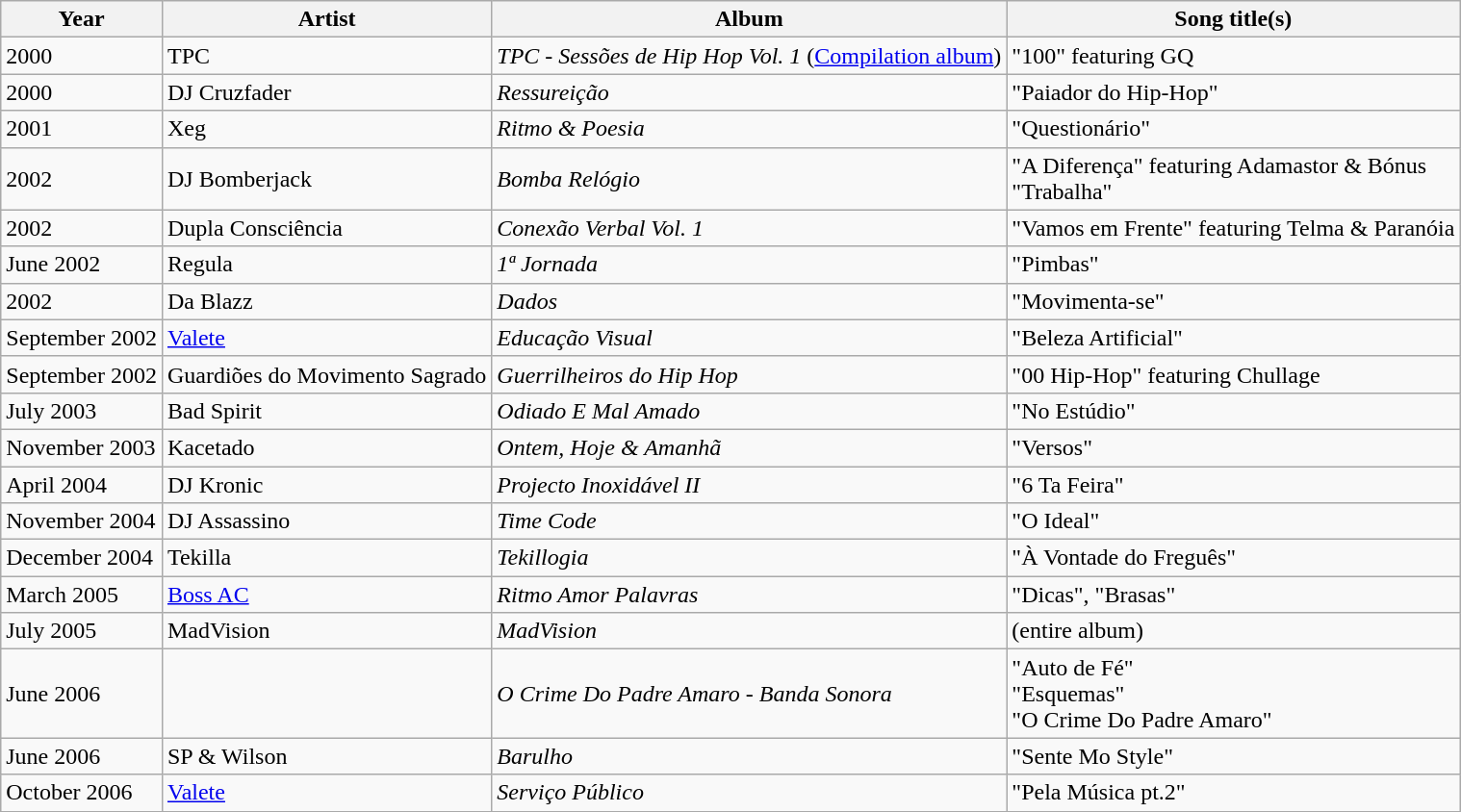<table class="wikitable">
<tr>
<th>Year</th>
<th>Artist</th>
<th>Album</th>
<th>Song title(s)</th>
</tr>
<tr>
<td>2000</td>
<td>TPC</td>
<td><em>TPC - Sessões de Hip Hop Vol. 1</em> (<a href='#'>Compilation album</a>)</td>
<td>"100" featuring GQ</td>
</tr>
<tr>
<td>2000</td>
<td>DJ Cruzfader</td>
<td><em>Ressureição</em></td>
<td>"Paiador do Hip-Hop"</td>
</tr>
<tr>
<td>2001</td>
<td>Xeg</td>
<td><em>Ritmo & Poesia</em></td>
<td>"Questionário"</td>
</tr>
<tr>
<td>2002</td>
<td>DJ Bomberjack</td>
<td><em>Bomba Relógio</em></td>
<td>"A Diferença" featuring Adamastor & Bónus<br>"Trabalha"</td>
</tr>
<tr>
<td>2002</td>
<td>Dupla Consciência</td>
<td><em>Conexão Verbal Vol. 1</em></td>
<td>"Vamos em Frente" featuring Telma & Paranóia</td>
</tr>
<tr>
<td>June 2002</td>
<td>Regula</td>
<td><em>1ª Jornada</em></td>
<td>"Pimbas"</td>
</tr>
<tr>
<td>2002</td>
<td>Da Blazz</td>
<td><em>Dados</em></td>
<td>"Movimenta-se"</td>
</tr>
<tr>
<td>September 2002</td>
<td><a href='#'>Valete</a></td>
<td><em>Educação Visual</em></td>
<td>"Beleza Artificial"</td>
</tr>
<tr>
<td>September 2002</td>
<td>Guardiões do Movimento Sagrado</td>
<td><em>Guerrilheiros do Hip Hop</em></td>
<td>"00 Hip-Hop" featuring Chullage</td>
</tr>
<tr>
<td>July 2003</td>
<td>Bad Spirit</td>
<td><em>Odiado E Mal Amado</em></td>
<td>"No Estúdio"</td>
</tr>
<tr>
<td>November 2003</td>
<td>Kacetado</td>
<td><em>Ontem, Hoje & Amanhã</em></td>
<td>"Versos"</td>
</tr>
<tr>
<td>April 2004</td>
<td>DJ Kronic</td>
<td><em>Projecto Inoxidável II</em></td>
<td>"6 Ta Feira"</td>
</tr>
<tr>
<td>November 2004</td>
<td>DJ Assassino</td>
<td><em>Time Code</em></td>
<td>"O Ideal"</td>
</tr>
<tr>
<td>December 2004</td>
<td>Tekilla</td>
<td><em>Tekillogia</em></td>
<td>"À Vontade do Freguês"</td>
</tr>
<tr>
<td>March 2005</td>
<td><a href='#'>Boss AC</a></td>
<td><em>Ritmo Amor Palavras</em></td>
<td>"Dicas", "Brasas"</td>
</tr>
<tr>
<td>July 2005</td>
<td>MadVision</td>
<td><em>MadVision</em></td>
<td>(entire album)</td>
</tr>
<tr>
<td>June 2006</td>
<td></td>
<td><em>O Crime Do Padre Amaro - Banda Sonora</em></td>
<td>"Auto de Fé"<br>"Esquemas"<br>"O Crime Do Padre Amaro"</td>
</tr>
<tr>
<td>June 2006</td>
<td>SP & Wilson</td>
<td><em>Barulho</em></td>
<td>"Sente Mo Style"</td>
</tr>
<tr>
<td>October 2006</td>
<td><a href='#'>Valete</a></td>
<td><em>Serviço Público</em></td>
<td>"Pela Música pt.2"</td>
</tr>
<tr>
</tr>
</table>
